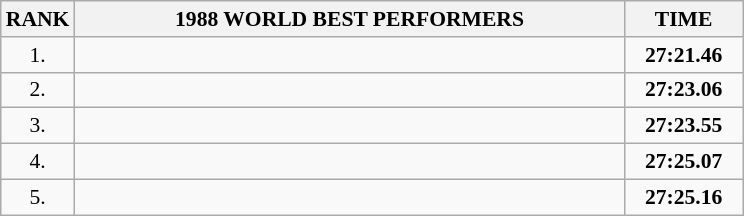<table class="wikitable" style="border-collapse: collapse; font-size: 90%;">
<tr>
<th>RANK</th>
<th align="center" style="width: 25em">1988 WORLD BEST PERFORMERS</th>
<th align="center" style="width: 5em">TIME</th>
</tr>
<tr>
<td align="center">1.</td>
<td></td>
<td align="center"><strong>27:21.46</strong></td>
</tr>
<tr>
<td align="center">2.</td>
<td></td>
<td align="center"><strong>27:23.06</strong></td>
</tr>
<tr>
<td align="center">3.</td>
<td></td>
<td align="center"><strong>27:23.55</strong></td>
</tr>
<tr>
<td align="center">4.</td>
<td></td>
<td align="center"><strong>27:25.07</strong></td>
</tr>
<tr>
<td align="center">5.</td>
<td></td>
<td align="center"><strong>27:25.16</strong></td>
</tr>
</table>
